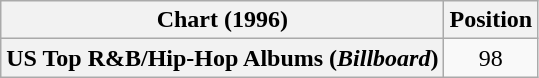<table class="wikitable sortable plainrowheaders">
<tr>
<th scope="col">Chart (1996)</th>
<th scope="col">Position</th>
</tr>
<tr>
<th scope="row">US Top R&B/Hip-Hop Albums (<em>Billboard</em>)</th>
<td style="text-align:center;">98</td>
</tr>
</table>
